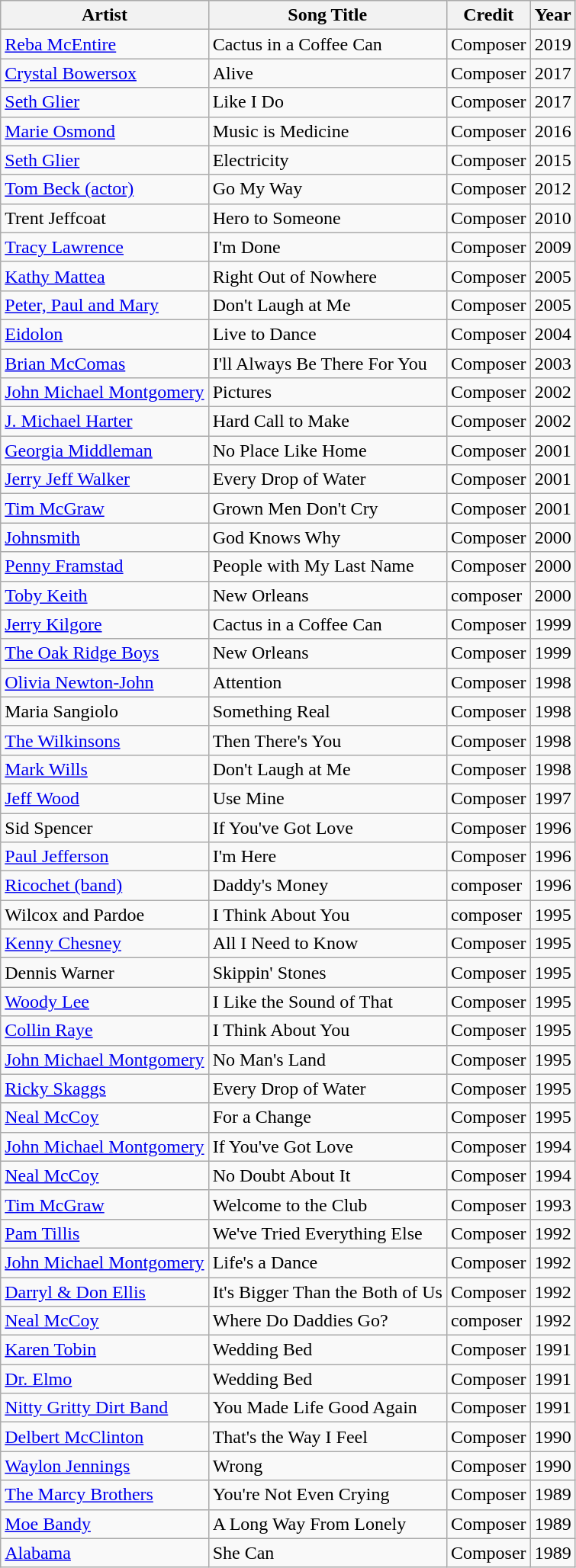<table class="wikitable">
<tr>
<th>Artist</th>
<th>Song Title</th>
<th>Credit</th>
<th>Year</th>
</tr>
<tr>
<td><a href='#'>Reba McEntire</a></td>
<td>Cactus in a Coffee Can</td>
<td>Composer</td>
<td>2019</td>
</tr>
<tr>
<td><a href='#'>Crystal Bowersox</a></td>
<td>Alive</td>
<td>Composer</td>
<td>2017</td>
</tr>
<tr>
<td><a href='#'>Seth Glier</a></td>
<td>Like I Do</td>
<td>Composer</td>
<td>2017</td>
</tr>
<tr>
<td><a href='#'>Marie Osmond</a></td>
<td>Music is Medicine</td>
<td>Composer</td>
<td>2016</td>
</tr>
<tr>
<td><a href='#'>Seth Glier</a></td>
<td>Electricity</td>
<td>Composer</td>
<td>2015</td>
</tr>
<tr>
<td><a href='#'>Tom Beck (actor)</a></td>
<td>Go My Way</td>
<td>Composer</td>
<td>2012</td>
</tr>
<tr>
<td>Trent Jeffcoat</td>
<td>Hero to Someone</td>
<td>Composer</td>
<td>2010</td>
</tr>
<tr>
<td><a href='#'>Tracy Lawrence</a></td>
<td>I'm Done</td>
<td>Composer</td>
<td>2009</td>
</tr>
<tr>
<td><a href='#'>Kathy Mattea</a></td>
<td>Right Out of Nowhere</td>
<td>Composer</td>
<td>2005</td>
</tr>
<tr>
<td><a href='#'>Peter, Paul and Mary</a></td>
<td>Don't Laugh at Me</td>
<td>Composer</td>
<td>2005</td>
</tr>
<tr>
<td><a href='#'>Eidolon</a></td>
<td>Live to Dance</td>
<td>Composer</td>
<td>2004</td>
</tr>
<tr>
<td><a href='#'>Brian McComas</a></td>
<td>I'll Always Be There For You</td>
<td>Composer</td>
<td>2003</td>
</tr>
<tr>
<td><a href='#'>John Michael Montgomery</a></td>
<td>Pictures</td>
<td>Composer</td>
<td>2002</td>
</tr>
<tr>
<td><a href='#'>J. Michael Harter</a></td>
<td>Hard Call to Make</td>
<td>Composer</td>
<td>2002</td>
</tr>
<tr>
<td><a href='#'>Georgia Middleman</a></td>
<td>No Place Like Home</td>
<td>Composer</td>
<td>2001</td>
</tr>
<tr>
<td><a href='#'>Jerry Jeff Walker</a></td>
<td>Every Drop of Water</td>
<td>Composer</td>
<td>2001</td>
</tr>
<tr>
<td><a href='#'>Tim McGraw</a></td>
<td>Grown Men Don't Cry</td>
<td>Composer</td>
<td>2001</td>
</tr>
<tr>
<td><a href='#'>Johnsmith</a></td>
<td>God Knows Why</td>
<td>Composer</td>
<td>2000</td>
</tr>
<tr>
<td><a href='#'>Penny Framstad</a></td>
<td>People with My Last Name</td>
<td>Composer</td>
<td>2000</td>
</tr>
<tr>
<td><a href='#'>Toby Keith</a></td>
<td>New Orleans</td>
<td>composer</td>
<td>2000</td>
</tr>
<tr>
<td><a href='#'>Jerry Kilgore</a></td>
<td>Cactus in a Coffee Can</td>
<td>Composer</td>
<td>1999</td>
</tr>
<tr>
<td><a href='#'>The Oak Ridge Boys</a></td>
<td>New Orleans</td>
<td>Composer</td>
<td>1999</td>
</tr>
<tr>
<td><a href='#'>Olivia Newton-John</a></td>
<td>Attention</td>
<td>Composer</td>
<td>1998</td>
</tr>
<tr>
<td>Maria Sangiolo</td>
<td>Something Real</td>
<td>Composer</td>
<td>1998</td>
</tr>
<tr>
<td><a href='#'>The Wilkinsons</a></td>
<td>Then There's You</td>
<td>Composer</td>
<td>1998</td>
</tr>
<tr>
<td><a href='#'>Mark Wills</a></td>
<td>Don't Laugh at Me</td>
<td>Composer</td>
<td>1998</td>
</tr>
<tr>
<td><a href='#'>Jeff Wood</a></td>
<td>Use Mine</td>
<td>Composer</td>
<td>1997</td>
</tr>
<tr>
<td>Sid Spencer</td>
<td>If You've Got Love</td>
<td>Composer</td>
<td>1996</td>
</tr>
<tr>
<td><a href='#'>Paul Jefferson</a></td>
<td>I'm Here</td>
<td>Composer</td>
<td>1996</td>
</tr>
<tr>
<td><a href='#'>Ricochet (band)</a></td>
<td>Daddy's Money</td>
<td>composer</td>
<td>1996</td>
</tr>
<tr>
<td>Wilcox and Pardoe</td>
<td>I Think About You</td>
<td>composer</td>
<td>1995</td>
</tr>
<tr>
<td><a href='#'>Kenny Chesney</a></td>
<td>All I Need to Know</td>
<td>Composer</td>
<td>1995</td>
</tr>
<tr>
<td>Dennis Warner</td>
<td>Skippin' Stones</td>
<td>Composer</td>
<td>1995</td>
</tr>
<tr>
<td><a href='#'>Woody Lee</a></td>
<td>I Like the Sound of That</td>
<td>Composer</td>
<td>1995</td>
</tr>
<tr>
<td><a href='#'>Collin Raye</a></td>
<td>I Think About You</td>
<td>Composer</td>
<td>1995</td>
</tr>
<tr>
<td><a href='#'>John Michael Montgomery</a></td>
<td>No Man's Land</td>
<td>Composer</td>
<td>1995</td>
</tr>
<tr>
<td><a href='#'>Ricky Skaggs</a></td>
<td>Every Drop of Water</td>
<td>Composer</td>
<td>1995</td>
</tr>
<tr>
<td><a href='#'>Neal McCoy</a></td>
<td>For a Change</td>
<td>Composer</td>
<td>1995</td>
</tr>
<tr>
<td><a href='#'>John Michael Montgomery</a></td>
<td>If You've Got Love</td>
<td>Composer</td>
<td>1994</td>
</tr>
<tr>
<td><a href='#'>Neal McCoy</a></td>
<td>No Doubt About It</td>
<td>Composer</td>
<td>1994</td>
</tr>
<tr>
<td><a href='#'>Tim McGraw</a></td>
<td>Welcome to the Club</td>
<td>Composer</td>
<td>1993</td>
</tr>
<tr>
<td><a href='#'>Pam Tillis</a></td>
<td>We've Tried Everything Else</td>
<td>Composer</td>
<td>1992</td>
</tr>
<tr>
<td><a href='#'>John Michael Montgomery</a></td>
<td>Life's a Dance</td>
<td>Composer</td>
<td>1992</td>
</tr>
<tr>
<td><a href='#'>Darryl & Don Ellis</a></td>
<td>It's Bigger Than the Both of Us</td>
<td>Composer</td>
<td>1992</td>
</tr>
<tr>
<td><a href='#'>Neal McCoy</a></td>
<td>Where Do Daddies Go?</td>
<td>composer</td>
<td>1992</td>
</tr>
<tr>
<td><a href='#'>Karen Tobin</a></td>
<td>Wedding Bed</td>
<td>Composer</td>
<td>1991</td>
</tr>
<tr>
<td><a href='#'>Dr. Elmo</a></td>
<td>Wedding Bed</td>
<td>Composer</td>
<td>1991</td>
</tr>
<tr>
<td><a href='#'>Nitty Gritty Dirt Band</a></td>
<td>You Made Life Good Again</td>
<td>Composer</td>
<td>1991</td>
</tr>
<tr>
<td><a href='#'>Delbert McClinton</a></td>
<td>That's the Way I Feel</td>
<td>Composer</td>
<td>1990</td>
</tr>
<tr>
<td><a href='#'>Waylon Jennings</a></td>
<td>Wrong</td>
<td>Composer</td>
<td>1990</td>
</tr>
<tr>
<td><a href='#'>The Marcy Brothers</a></td>
<td>You're Not Even Crying</td>
<td>Composer</td>
<td>1989</td>
</tr>
<tr>
<td><a href='#'>Moe Bandy</a></td>
<td>A Long Way From Lonely</td>
<td>Composer</td>
<td>1989</td>
</tr>
<tr>
<td><a href='#'>Alabama</a></td>
<td>She Can</td>
<td>Composer</td>
<td>1989</td>
</tr>
</table>
